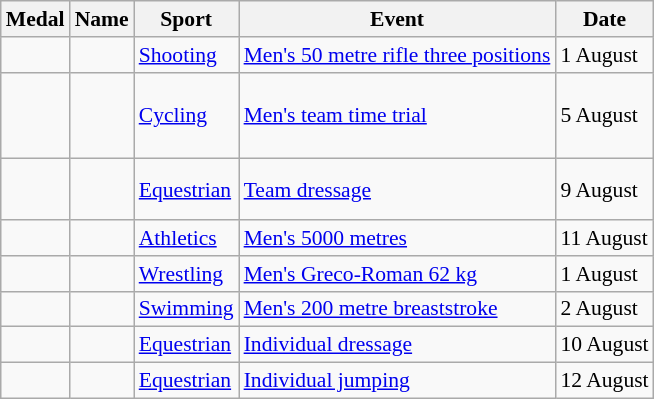<table class="wikitable sortable" style="font-size:90%">
<tr>
<th>Medal</th>
<th>Name</th>
<th>Sport</th>
<th>Event</th>
<th>Date</th>
</tr>
<tr>
<td></td>
<td></td>
<td><a href='#'>Shooting</a></td>
<td><a href='#'>Men's 50 metre rifle three positions</a></td>
<td>1 August</td>
</tr>
<tr>
<td></td>
<td><br><br><br></td>
<td><a href='#'>Cycling</a></td>
<td><a href='#'>Men's team time trial</a></td>
<td>5 August</td>
</tr>
<tr>
<td></td>
<td><br><br></td>
<td><a href='#'>Equestrian</a></td>
<td><a href='#'>Team dressage</a></td>
<td>9 August</td>
</tr>
<tr>
<td></td>
<td></td>
<td><a href='#'>Athletics</a></td>
<td><a href='#'>Men's 5000 metres</a></td>
<td>11 August</td>
</tr>
<tr>
<td></td>
<td></td>
<td><a href='#'>Wrestling</a></td>
<td><a href='#'>Men's Greco-Roman 62 kg</a></td>
<td>1 August</td>
</tr>
<tr>
<td></td>
<td></td>
<td><a href='#'>Swimming</a></td>
<td><a href='#'>Men's 200 metre breaststroke</a></td>
<td>2 August</td>
</tr>
<tr>
<td></td>
<td></td>
<td><a href='#'>Equestrian</a></td>
<td><a href='#'>Individual dressage</a></td>
<td>10 August</td>
</tr>
<tr>
<td></td>
<td></td>
<td><a href='#'>Equestrian</a></td>
<td><a href='#'>Individual jumping</a></td>
<td>12 August</td>
</tr>
</table>
